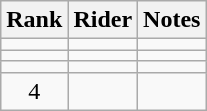<table class="wikitable sortable"  style="text-align:center">
<tr>
<th>Rank</th>
<th>Rider</th>
<th>Notes</th>
</tr>
<tr>
<td></td>
<td align="left"></td>
<td></td>
</tr>
<tr>
<td></td>
<td align="left"></td>
<td></td>
</tr>
<tr>
<td></td>
<td align="left"></td>
<td></td>
</tr>
<tr>
<td>4</td>
<td align="left"></td>
<td></td>
</tr>
</table>
